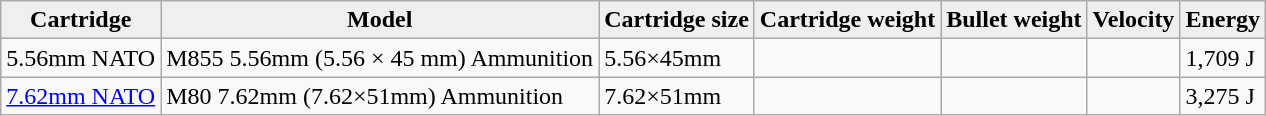<table class="wikitable">
<tr>
<th style="background:#efefef;">Cartridge</th>
<th style="background:#efefef;">Model</th>
<th style="background:#efefef;">Cartridge size</th>
<th style="background:#efefef;">Cartridge weight</th>
<th style="background:#efefef;">Bullet weight</th>
<th style="background:#efefef;">Velocity</th>
<th style="background:#efefef;">Energy</th>
</tr>
<tr>
<td>5.56mm NATO</td>
<td>M855 5.56mm (5.56 × 45 mm) Ammunition</td>
<td>5.56×45mm</td>
<td></td>
<td></td>
<td></td>
<td>1,709 J</td>
</tr>
<tr>
<td><a href='#'>7.62mm NATO</a></td>
<td>M80 7.62mm (7.62×51mm) Ammunition</td>
<td>7.62×51mm</td>
<td></td>
<td></td>
<td></td>
<td>3,275 J</td>
</tr>
</table>
